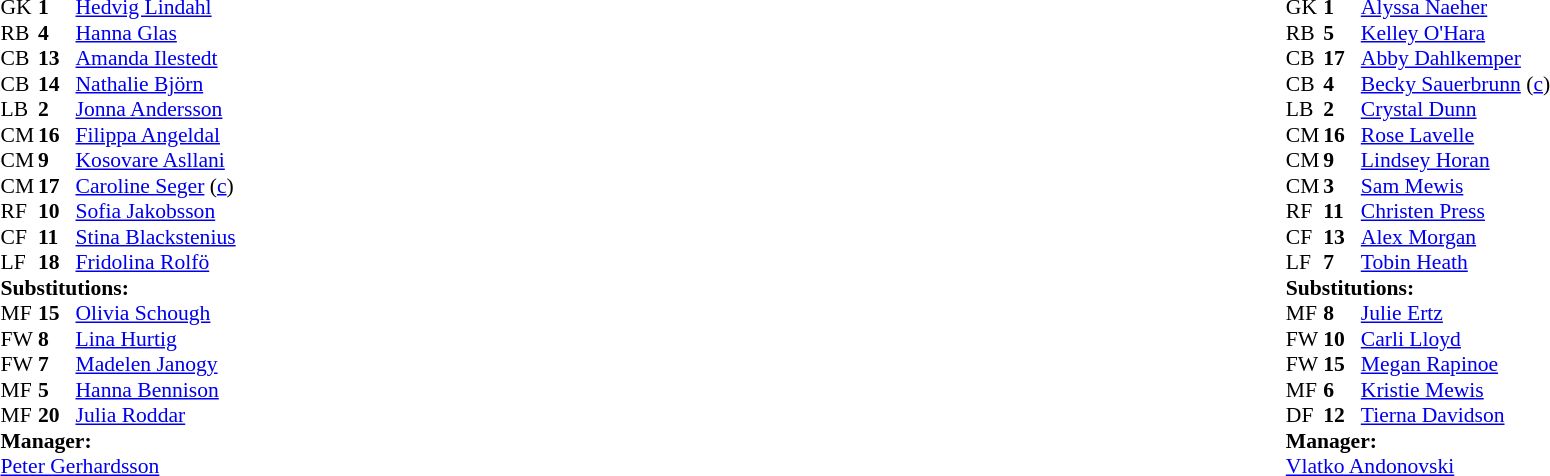<table width="100%">
<tr>
<td valign="top" width="40%"><br><table style="font-size:90%" cellspacing="0" cellpadding="0">
<tr>
<th width=25></th>
<th width=25></th>
</tr>
<tr>
<td>GK</td>
<td><strong>1</strong></td>
<td><a href='#'>Hedvig Lindahl</a></td>
</tr>
<tr>
<td>RB</td>
<td><strong>4</strong></td>
<td><a href='#'>Hanna Glas</a></td>
</tr>
<tr>
<td>CB</td>
<td><strong>13</strong></td>
<td><a href='#'>Amanda Ilestedt</a></td>
</tr>
<tr>
<td>CB</td>
<td><strong>14</strong></td>
<td><a href='#'>Nathalie Björn</a></td>
</tr>
<tr>
<td>LB</td>
<td><strong>2</strong></td>
<td><a href='#'>Jonna Andersson</a></td>
<td></td>
<td></td>
</tr>
<tr>
<td>CM</td>
<td><strong>16</strong></td>
<td><a href='#'>Filippa Angeldal</a></td>
<td></td>
<td></td>
</tr>
<tr>
<td>CM</td>
<td><strong>9</strong></td>
<td><a href='#'>Kosovare Asllani</a></td>
</tr>
<tr>
<td>CM</td>
<td><strong>17</strong></td>
<td><a href='#'>Caroline Seger</a> (<a href='#'>c</a>)</td>
</tr>
<tr>
<td>RF</td>
<td><strong>10</strong></td>
<td><a href='#'>Sofia Jakobsson</a></td>
<td></td>
<td></td>
</tr>
<tr>
<td>CF</td>
<td><strong>11</strong></td>
<td><a href='#'>Stina Blackstenius</a></td>
<td></td>
<td></td>
</tr>
<tr>
<td>LF</td>
<td><strong>18</strong></td>
<td><a href='#'>Fridolina Rolfö</a></td>
<td></td>
<td></td>
</tr>
<tr>
<td colspan=3><strong>Substitutions:</strong></td>
</tr>
<tr>
<td>MF</td>
<td><strong>15</strong></td>
<td><a href='#'>Olivia Schough</a></td>
<td></td>
<td></td>
</tr>
<tr>
<td>FW</td>
<td><strong>8</strong></td>
<td><a href='#'>Lina Hurtig</a></td>
<td></td>
<td></td>
</tr>
<tr>
<td>FW</td>
<td><strong>7</strong></td>
<td><a href='#'>Madelen Janogy</a></td>
<td></td>
<td></td>
</tr>
<tr>
<td>MF</td>
<td><strong>5</strong></td>
<td><a href='#'>Hanna Bennison</a></td>
<td></td>
<td></td>
</tr>
<tr>
<td>MF</td>
<td><strong>20</strong></td>
<td><a href='#'>Julia Roddar</a></td>
<td></td>
<td></td>
</tr>
<tr>
<td colspan=3><strong>Manager:</strong></td>
</tr>
<tr>
<td colspan=3><a href='#'>Peter Gerhardsson</a></td>
</tr>
</table>
</td>
<td valign="top"></td>
<td valign="top" width="50%"><br><table style="font-size:90%; margin:auto" cellspacing="0" cellpadding="0">
<tr>
<th width=25></th>
<th width=25></th>
</tr>
<tr>
<td>GK</td>
<td><strong>1</strong></td>
<td><a href='#'>Alyssa Naeher</a></td>
</tr>
<tr>
<td>RB</td>
<td><strong>5</strong></td>
<td><a href='#'>Kelley O'Hara</a></td>
</tr>
<tr>
<td>CB</td>
<td><strong>17</strong></td>
<td><a href='#'>Abby Dahlkemper</a></td>
</tr>
<tr>
<td>CB</td>
<td><strong>4</strong></td>
<td><a href='#'>Becky Sauerbrunn</a> (<a href='#'>c</a>)</td>
</tr>
<tr>
<td>LB</td>
<td><strong>2</strong></td>
<td><a href='#'>Crystal Dunn</a></td>
<td></td>
<td></td>
</tr>
<tr>
<td>CM</td>
<td><strong>16</strong></td>
<td><a href='#'>Rose Lavelle</a></td>
<td></td>
<td></td>
</tr>
<tr>
<td>CM</td>
<td><strong>9</strong></td>
<td><a href='#'>Lindsey Horan</a></td>
</tr>
<tr>
<td>CM</td>
<td><strong>3</strong></td>
<td><a href='#'>Sam Mewis</a></td>
<td></td>
<td></td>
</tr>
<tr>
<td>RF</td>
<td><strong>11</strong></td>
<td><a href='#'>Christen Press</a></td>
</tr>
<tr>
<td>CF</td>
<td><strong>13</strong></td>
<td><a href='#'>Alex Morgan</a></td>
<td></td>
<td></td>
</tr>
<tr>
<td>LF</td>
<td><strong>7</strong></td>
<td><a href='#'>Tobin Heath</a></td>
<td></td>
<td></td>
</tr>
<tr>
<td colspan=3><strong>Substitutions:</strong></td>
</tr>
<tr>
<td>MF</td>
<td><strong>8</strong></td>
<td><a href='#'>Julie Ertz</a></td>
<td></td>
<td></td>
</tr>
<tr>
<td>FW</td>
<td><strong>10</strong></td>
<td><a href='#'>Carli Lloyd</a></td>
<td></td>
<td></td>
</tr>
<tr>
<td>FW</td>
<td><strong>15</strong></td>
<td><a href='#'>Megan Rapinoe</a></td>
<td></td>
<td></td>
</tr>
<tr>
<td>MF</td>
<td><strong>6</strong></td>
<td><a href='#'>Kristie Mewis</a></td>
<td></td>
<td></td>
</tr>
<tr>
<td>DF</td>
<td><strong>12</strong></td>
<td><a href='#'>Tierna Davidson</a></td>
<td></td>
<td></td>
</tr>
<tr>
<td colspan=3><strong>Manager:</strong></td>
</tr>
<tr>
<td colspan=3> <a href='#'>Vlatko Andonovski</a></td>
</tr>
</table>
</td>
</tr>
</table>
